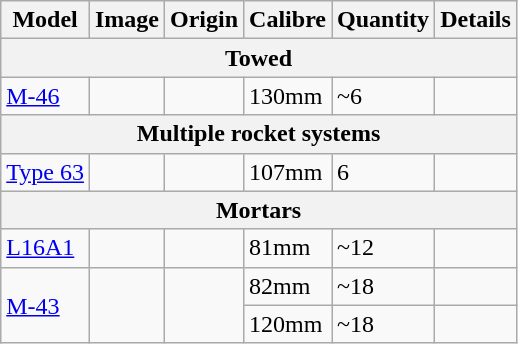<table class="wikitable">
<tr>
<th>Model</th>
<th>Image</th>
<th>Origin</th>
<th>Calibre</th>
<th>Quantity</th>
<th>Details</th>
</tr>
<tr>
<th colspan="6">Towed</th>
</tr>
<tr>
<td><a href='#'>M-46</a></td>
<td></td>
<td></td>
<td>130mm</td>
<td>~6</td>
<td></td>
</tr>
<tr>
<th colspan="6">Multiple rocket systems</th>
</tr>
<tr>
<td><a href='#'>Type 63</a></td>
<td></td>
<td></td>
<td>107mm</td>
<td>6</td>
<td></td>
</tr>
<tr>
<th colspan="6">Mortars</th>
</tr>
<tr>
<td><a href='#'>L16A1</a></td>
<td></td>
<td></td>
<td>81mm</td>
<td>~12</td>
<td></td>
</tr>
<tr>
<td rowspan="2"><a href='#'>M-43</a></td>
<td rowspan="2"></td>
<td rowspan="2"></td>
<td>82mm</td>
<td>~18</td>
<td></td>
</tr>
<tr>
<td>120mm</td>
<td>~18</td>
<td></td>
</tr>
</table>
